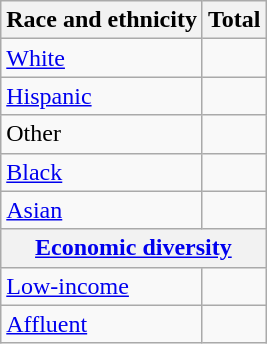<table class="wikitable floatright sortable collapsible"; text-align:right; font-size:80%;">
<tr>
<th>Race and ethnicity</th>
<th colspan="2" data-sort-type=number>Total</th>
</tr>
<tr>
<td><a href='#'>White</a></td>
<td align=right></td>
</tr>
<tr>
<td><a href='#'>Hispanic</a></td>
<td align=right></td>
</tr>
<tr>
<td>Other</td>
<td align=right></td>
</tr>
<tr>
<td><a href='#'>Black</a></td>
<td align=right></td>
</tr>
<tr>
<td><a href='#'>Asian</a></td>
<td align=right></td>
</tr>
<tr>
<th colspan="4" data-sort-type=number><a href='#'>Economic diversity</a></th>
</tr>
<tr>
<td><a href='#'>Low-income</a></td>
<td align=right></td>
</tr>
<tr>
<td><a href='#'>Affluent</a></td>
<td align=right></td>
</tr>
</table>
